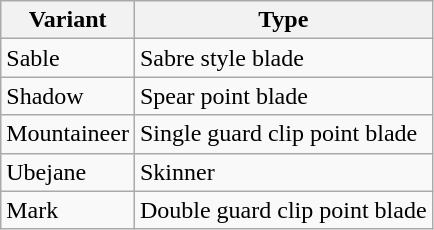<table class="wikitable">
<tr>
<th>Variant</th>
<th>Type</th>
</tr>
<tr>
<td>Sable</td>
<td>Sabre style blade</td>
</tr>
<tr>
<td>Shadow</td>
<td>Spear point blade</td>
</tr>
<tr>
<td>Mountaineer</td>
<td>Single guard clip point blade</td>
</tr>
<tr>
<td>Ubejane</td>
<td>Skinner</td>
</tr>
<tr>
<td>Mark</td>
<td>Double guard clip point blade</td>
</tr>
</table>
